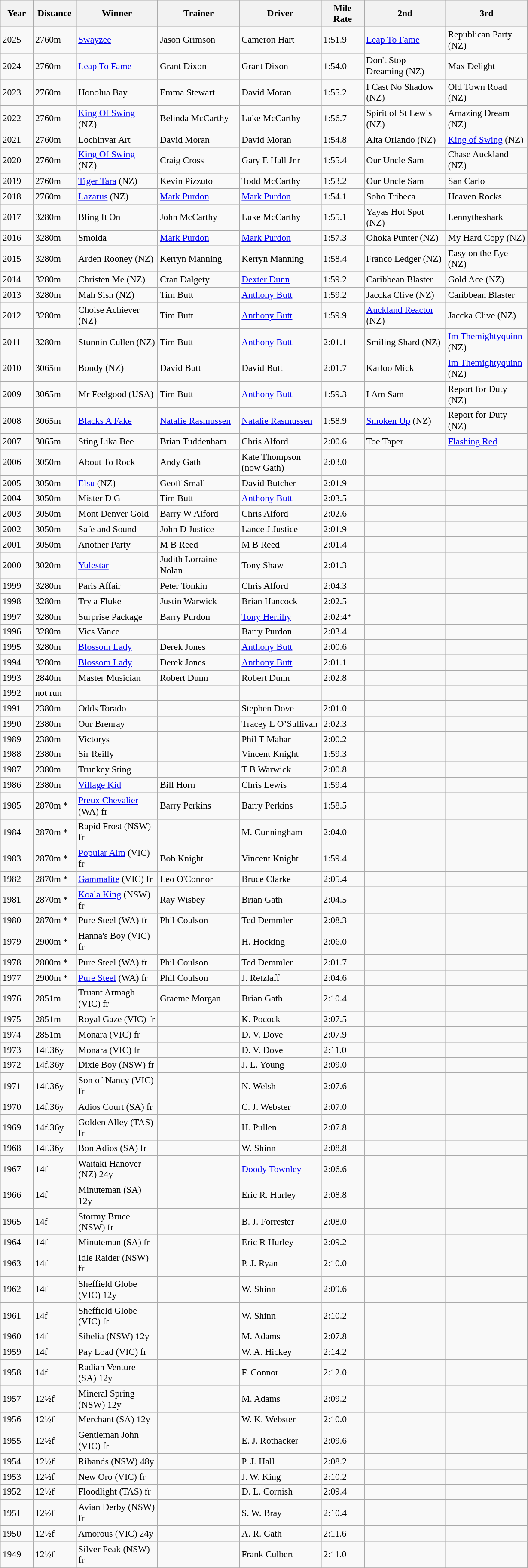<table class="wikitable sortable" style="font-size:90%;">
<tr>
<th width="44px">Year</th>
<th width="60px">Distance</th>
<th width="120px">Winner</th>
<th width="120px">Trainer</th>
<th width="120px">Driver</th>
<th width="60px">Mile Rate</th>
<th width="120px">2nd</th>
<th width="120px">3rd</th>
</tr>
<tr>
<td>2025</td>
<td>2760m</td>
<td><a href='#'>Swayzee</a></td>
<td>Jason Grimson</td>
<td>Cameron Hart</td>
<td>1:51.9</td>
<td><a href='#'>Leap To Fame</a></td>
<td>Republican Party (NZ)</td>
</tr>
<tr>
<td>2024</td>
<td>2760m</td>
<td><a href='#'>Leap To Fame</a></td>
<td>Grant Dixon</td>
<td>Grant Dixon</td>
<td>1:54.0</td>
<td>Don't Stop Dreaming (NZ)</td>
<td>Max Delight</td>
</tr>
<tr>
<td>2023</td>
<td>2760m</td>
<td>Honolua Bay </td>
<td>Emma Stewart</td>
<td>David Moran</td>
<td>1:55.2</td>
<td>I Cast No Shadow (NZ)</td>
<td>Old Town Road (NZ)</td>
</tr>
<tr>
<td>2022</td>
<td>2760m</td>
<td><a href='#'>King Of Swing</a> (NZ)</td>
<td>Belinda McCarthy</td>
<td>Luke McCarthy</td>
<td>1:56.7</td>
<td>Spirit of St Lewis (NZ)</td>
<td>Amazing Dream (NZ)</td>
</tr>
<tr>
<td>2021</td>
<td>2760m</td>
<td>Lochinvar Art</td>
<td>David Moran</td>
<td>David Moran</td>
<td>1:54.8</td>
<td>Alta Orlando (NZ)</td>
<td><a href='#'>King of Swing</a> (NZ)</td>
</tr>
<tr>
<td>2020</td>
<td>2760m</td>
<td><a href='#'>King Of Swing</a> (NZ)</td>
<td>Craig Cross</td>
<td>Gary E Hall Jnr</td>
<td>1:55.4</td>
<td>Our Uncle Sam</td>
<td>Chase Auckland (NZ)</td>
</tr>
<tr>
<td>2019</td>
<td>2760m</td>
<td><a href='#'>Tiger Tara</a> (NZ)</td>
<td>Kevin Pizzuto</td>
<td>Todd McCarthy</td>
<td>1:53.2</td>
<td>Our Uncle Sam</td>
<td>San Carlo</td>
</tr>
<tr>
<td>2018</td>
<td>2760m</td>
<td><a href='#'>Lazarus</a> (NZ)</td>
<td><a href='#'>Mark Purdon</a></td>
<td><a href='#'>Mark Purdon</a></td>
<td>1:54.1</td>
<td>Soho Tribeca</td>
<td>Heaven Rocks</td>
</tr>
<tr>
<td>2017</td>
<td>3280m</td>
<td>Bling It On</td>
<td>John McCarthy</td>
<td>Luke McCarthy</td>
<td>1:55.1</td>
<td>Yayas Hot Spot (NZ)</td>
<td>Lennytheshark</td>
</tr>
<tr>
<td>2016</td>
<td>3280m</td>
<td>Smolda</td>
<td><a href='#'>Mark Purdon</a></td>
<td><a href='#'>Mark Purdon</a></td>
<td>1:57.3</td>
<td>Ohoka Punter (NZ)</td>
<td>My Hard Copy (NZ)</td>
</tr>
<tr>
<td>2015</td>
<td>3280m</td>
<td>Arden Rooney (NZ)</td>
<td>Kerryn Manning</td>
<td>Kerryn Manning</td>
<td>1:58.4</td>
<td>Franco Ledger (NZ)</td>
<td>Easy on the Eye (NZ)</td>
</tr>
<tr>
<td>2014</td>
<td>3280m</td>
<td>Christen Me (NZ)</td>
<td>Cran Dalgety</td>
<td><a href='#'>Dexter Dunn</a></td>
<td>1:59.2</td>
<td>Caribbean Blaster</td>
<td>Gold Ace (NZ)</td>
</tr>
<tr>
<td>2013</td>
<td>3280m</td>
<td>Mah Sish (NZ)</td>
<td>Tim Butt</td>
<td><a href='#'>Anthony Butt</a></td>
<td>1:59.2</td>
<td>Jaccka Clive (NZ)</td>
<td>Caribbean Blaster</td>
</tr>
<tr>
<td>2012</td>
<td>3280m</td>
<td>Choise Achiever (NZ)</td>
<td>Tim Butt</td>
<td><a href='#'>Anthony Butt</a></td>
<td>1:59.9</td>
<td><a href='#'>Auckland Reactor</a> (NZ)</td>
<td>Jaccka Clive (NZ)</td>
</tr>
<tr>
<td>2011</td>
<td>3280m</td>
<td>Stunnin Cullen (NZ)</td>
<td>Tim Butt</td>
<td><a href='#'>Anthony Butt</a></td>
<td>2:01.1</td>
<td>Smiling Shard (NZ)</td>
<td><a href='#'>Im Themightyquinn</a> (NZ)</td>
</tr>
<tr>
<td>2010</td>
<td>3065m</td>
<td>Bondy (NZ)</td>
<td>David Butt</td>
<td>David Butt</td>
<td>2:01.7</td>
<td>Karloo Mick</td>
<td><a href='#'>Im Themightyquinn</a> (NZ)</td>
</tr>
<tr>
<td>2009</td>
<td>3065m</td>
<td>Mr Feelgood (USA)</td>
<td>Tim Butt</td>
<td><a href='#'>Anthony Butt</a></td>
<td>1:59.3</td>
<td>I Am Sam</td>
<td>Report for Duty (NZ)</td>
</tr>
<tr>
<td>2008</td>
<td>3065m</td>
<td><a href='#'>Blacks A Fake</a></td>
<td><a href='#'>Natalie Rasmussen</a></td>
<td><a href='#'>Natalie Rasmussen</a></td>
<td>1:58.9</td>
<td><a href='#'>Smoken Up</a> (NZ)</td>
<td>Report for Duty (NZ)</td>
</tr>
<tr>
<td>2007</td>
<td>3065m</td>
<td>Sting Lika Bee</td>
<td>Brian Tuddenham</td>
<td>Chris Alford</td>
<td>2:00.6</td>
<td>Toe Taper</td>
<td><a href='#'>Flashing Red</a></td>
</tr>
<tr>
<td>2006</td>
<td>3050m</td>
<td>About To Rock</td>
<td>Andy Gath</td>
<td>Kate Thompson (now Gath)</td>
<td>2:03.0</td>
<td></td>
<td></td>
</tr>
<tr>
<td>2005</td>
<td>3050m</td>
<td><a href='#'>Elsu</a> (NZ)</td>
<td>Geoff Small</td>
<td>David Butcher</td>
<td>2:01.9</td>
<td></td>
<td></td>
</tr>
<tr>
<td>2004</td>
<td>3050m</td>
<td>Mister D G</td>
<td>Tim Butt</td>
<td><a href='#'>Anthony Butt</a></td>
<td>2:03.5</td>
<td></td>
<td></td>
</tr>
<tr>
<td>2003</td>
<td>3050m</td>
<td>Mont Denver Gold</td>
<td>Barry W Alford</td>
<td>Chris Alford</td>
<td>2:02.6</td>
<td></td>
<td></td>
</tr>
<tr>
<td>2002</td>
<td>3050m</td>
<td>Safe and Sound</td>
<td>John D Justice</td>
<td>Lance J Justice</td>
<td>2:01.9</td>
<td></td>
<td></td>
</tr>
<tr>
<td>2001</td>
<td>3050m</td>
<td>Another Party</td>
<td>M B Reed</td>
<td>M B Reed</td>
<td>2:01.4</td>
<td></td>
<td></td>
</tr>
<tr>
<td>2000</td>
<td>3020m</td>
<td><a href='#'>Yulestar</a></td>
<td>Judith Lorraine Nolan</td>
<td>Tony Shaw</td>
<td>2:01.3</td>
<td></td>
<td></td>
</tr>
<tr>
<td>1999</td>
<td>3280m</td>
<td>Paris Affair</td>
<td>Peter Tonkin</td>
<td>Chris Alford</td>
<td>2:04.3</td>
<td></td>
<td></td>
</tr>
<tr>
<td>1998</td>
<td>3280m</td>
<td>Try a Fluke</td>
<td>Justin Warwick</td>
<td>Brian Hancock</td>
<td>2:02.5</td>
<td></td>
<td></td>
</tr>
<tr>
<td>1997</td>
<td>3280m</td>
<td>Surprise Package</td>
<td>Barry Purdon</td>
<td><a href='#'>Tony Herlihy</a></td>
<td>2:02:4*</td>
<td></td>
<td></td>
</tr>
<tr>
<td>1996</td>
<td>3280m</td>
<td>Vics Vance</td>
<td></td>
<td>Barry Purdon</td>
<td>2:03.4</td>
<td></td>
<td></td>
</tr>
<tr>
<td>1995</td>
<td>3280m</td>
<td><a href='#'>Blossom Lady</a></td>
<td>Derek Jones</td>
<td><a href='#'>Anthony Butt</a></td>
<td>2:00.6</td>
<td></td>
<td></td>
</tr>
<tr>
<td>1994</td>
<td>3280m</td>
<td><a href='#'>Blossom Lady</a></td>
<td>Derek Jones</td>
<td><a href='#'>Anthony Butt</a></td>
<td>2:01.1</td>
<td></td>
<td></td>
</tr>
<tr>
<td>1993</td>
<td>2840m</td>
<td>Master Musician</td>
<td>Robert Dunn</td>
<td>Robert Dunn</td>
<td>2:02.8</td>
<td></td>
<td></td>
</tr>
<tr>
<td>1992</td>
<td>not run</td>
<td></td>
<td></td>
<td></td>
<td></td>
<td></td>
</tr>
<tr>
<td>1991</td>
<td>2380m</td>
<td>Odds Torado</td>
<td></td>
<td>Stephen Dove</td>
<td>2:01.0</td>
<td></td>
<td></td>
</tr>
<tr>
<td>1990</td>
<td>2380m</td>
<td>Our Brenray</td>
<td></td>
<td>Tracey L O’Sullivan</td>
<td>2:02.3</td>
<td></td>
<td></td>
</tr>
<tr>
<td>1989</td>
<td>2380m</td>
<td>Victorys</td>
<td></td>
<td>Phil T Mahar</td>
<td>2:00.2</td>
<td></td>
<td></td>
</tr>
<tr>
<td>1988</td>
<td>2380m</td>
<td>Sir Reilly</td>
<td></td>
<td>Vincent Knight</td>
<td>1:59.3</td>
<td></td>
<td></td>
</tr>
<tr>
<td>1987</td>
<td>2380m</td>
<td>Trunkey Sting</td>
<td></td>
<td>T B Warwick</td>
<td>2:00.8</td>
<td></td>
<td></td>
</tr>
<tr>
<td>1986</td>
<td>2380m</td>
<td><a href='#'>Village Kid</a></td>
<td>Bill Horn</td>
<td>Chris Lewis</td>
<td>1:59.4</td>
<td></td>
<td></td>
</tr>
<tr>
<td>1985</td>
<td>2870m *</td>
<td><a href='#'>Preux Chevalier</a> (WA) fr</td>
<td>Barry Perkins</td>
<td>Barry Perkins</td>
<td>1:58.5</td>
<td></td>
<td></td>
</tr>
<tr>
<td>1984</td>
<td>2870m *</td>
<td>Rapid Frost (NSW) fr</td>
<td></td>
<td>M. Cunningham</td>
<td>2:04.0</td>
<td></td>
<td></td>
</tr>
<tr>
<td>1983</td>
<td>2870m *</td>
<td><a href='#'>Popular Alm</a> (VIC) fr</td>
<td>Bob Knight</td>
<td>Vincent Knight</td>
<td>1:59.4</td>
<td></td>
<td></td>
</tr>
<tr>
<td>1982</td>
<td>2870m *</td>
<td><a href='#'>Gammalite</a> (VIC) fr</td>
<td>Leo O'Connor</td>
<td>Bruce Clarke</td>
<td>2:05.4</td>
<td></td>
<td></td>
</tr>
<tr>
<td>1981</td>
<td>2870m *</td>
<td><a href='#'>Koala King</a> (NSW) fr</td>
<td>Ray Wisbey</td>
<td>Brian Gath</td>
<td>2:04.5</td>
<td></td>
<td></td>
</tr>
<tr>
<td>1980</td>
<td>2870m *</td>
<td>Pure Steel (WA) fr</td>
<td>Phil Coulson</td>
<td>Ted Demmler</td>
<td>2:08.3</td>
<td></td>
<td></td>
</tr>
<tr>
<td>1979</td>
<td>2900m *</td>
<td>Hanna's Boy (VIC) fr</td>
<td></td>
<td>H. Hocking</td>
<td>2:06.0</td>
<td></td>
<td></td>
</tr>
<tr>
<td>1978</td>
<td>2800m *</td>
<td>Pure Steel (WA) fr</td>
<td>Phil Coulson</td>
<td>Ted Demmler</td>
<td>2:01.7</td>
<td></td>
<td></td>
</tr>
<tr>
<td>1977</td>
<td>2900m *</td>
<td><a href='#'>Pure Steel</a> (WA) fr</td>
<td>Phil Coulson</td>
<td>J. Retzlaff</td>
<td>2:04.6</td>
<td></td>
<td></td>
</tr>
<tr>
<td>1976</td>
<td>2851m</td>
<td>Truant Armagh (VIC) fr</td>
<td>Graeme Morgan</td>
<td>Brian Gath</td>
<td>2:10.4</td>
<td></td>
<td></td>
</tr>
<tr>
<td>1975</td>
<td>2851m</td>
<td>Royal Gaze (VIC) fr</td>
<td></td>
<td>K. Pocock</td>
<td>2:07.5</td>
<td></td>
<td></td>
</tr>
<tr>
<td>1974</td>
<td>2851m</td>
<td>Monara (VIC) fr</td>
<td></td>
<td>D. V. Dove</td>
<td>2:07.9</td>
<td></td>
<td></td>
</tr>
<tr>
<td>1973</td>
<td>14f.36y</td>
<td>Monara (VIC) fr</td>
<td></td>
<td>D. V. Dove</td>
<td>2:11.0</td>
<td></td>
<td></td>
</tr>
<tr>
<td>1972</td>
<td>14f.36y</td>
<td>Dixie Boy (NSW) fr</td>
<td></td>
<td>J. L. Young</td>
<td>2:09.0</td>
<td></td>
<td></td>
</tr>
<tr>
<td>1971</td>
<td>14f.36y</td>
<td>Son of Nancy (VIC) fr</td>
<td></td>
<td>N. Welsh</td>
<td>2:07.6</td>
<td></td>
<td></td>
</tr>
<tr>
<td>1970</td>
<td>14f.36y</td>
<td>Adios Court (SA) fr</td>
<td></td>
<td>C. J. Webster</td>
<td>2:07.0</td>
<td></td>
<td></td>
</tr>
<tr>
<td>1969</td>
<td>14f.36y</td>
<td>Golden Alley (TAS) fr</td>
<td></td>
<td>H. Pullen</td>
<td>2:07.8</td>
<td></td>
<td></td>
</tr>
<tr>
<td>1968</td>
<td>14f.36y</td>
<td>Bon Adios (SA) fr</td>
<td></td>
<td>W. Shinn</td>
<td>2:08.8</td>
<td></td>
<td></td>
</tr>
<tr>
<td>1967</td>
<td>14f</td>
<td>Waitaki Hanover (NZ) 24y</td>
<td></td>
<td><a href='#'>Doody Townley</a></td>
<td>2:06.6</td>
<td></td>
<td></td>
</tr>
<tr>
<td>1966</td>
<td>14f</td>
<td>Minuteman (SA) 12y</td>
<td></td>
<td>Eric R. Hurley</td>
<td>2:08.8</td>
<td></td>
<td></td>
</tr>
<tr>
<td>1965</td>
<td>14f</td>
<td>Stormy Bruce (NSW) fr</td>
<td></td>
<td>B. J. Forrester</td>
<td>2:08.0</td>
<td></td>
<td></td>
</tr>
<tr>
<td>1964</td>
<td>14f</td>
<td>Minuteman (SA) fr</td>
<td></td>
<td>Eric R Hurley</td>
<td>2:09.2</td>
<td></td>
<td></td>
</tr>
<tr>
<td>1963</td>
<td>14f</td>
<td>Idle Raider (NSW) fr</td>
<td></td>
<td>P. J. Ryan</td>
<td>2:10.0</td>
<td></td>
<td></td>
</tr>
<tr>
<td>1962</td>
<td>14f</td>
<td>Sheffield Globe (VIC) 12y</td>
<td></td>
<td>W. Shinn</td>
<td>2:09.6</td>
<td></td>
<td></td>
</tr>
<tr>
<td>1961</td>
<td>14f</td>
<td>Sheffield Globe (VIC) fr</td>
<td></td>
<td>W. Shinn</td>
<td>2:10.2</td>
<td></td>
<td></td>
</tr>
<tr>
<td>1960</td>
<td>14f</td>
<td>Sibelia (NSW) 12y</td>
<td></td>
<td>M. Adams</td>
<td>2:07.8</td>
<td></td>
<td></td>
</tr>
<tr>
<td>1959</td>
<td>14f</td>
<td>Pay Load (VIC) fr</td>
<td></td>
<td>W. A. Hickey</td>
<td>2:14.2</td>
<td></td>
<td></td>
</tr>
<tr>
<td>1958</td>
<td>14f</td>
<td>Radian Venture (SA) 12y</td>
<td></td>
<td>F. Connor</td>
<td>2:12.0</td>
<td></td>
<td></td>
</tr>
<tr>
<td>1957</td>
<td>12½f</td>
<td>Mineral Spring (NSW) 12y</td>
<td></td>
<td>M. Adams</td>
<td>2:09.2</td>
<td></td>
<td></td>
</tr>
<tr>
<td>1956</td>
<td>12½f</td>
<td>Merchant (SA) 12y</td>
<td></td>
<td>W. K. Webster</td>
<td>2:10.0</td>
<td></td>
<td></td>
</tr>
<tr>
<td>1955</td>
<td>12½f</td>
<td>Gentleman John (VIC) fr</td>
<td></td>
<td>E. J. Rothacker</td>
<td>2:09.6</td>
<td></td>
<td></td>
</tr>
<tr>
<td>1954</td>
<td>12½f</td>
<td>Ribands (NSW) 48y</td>
<td></td>
<td>P. J. Hall</td>
<td>2:08.2</td>
<td></td>
<td></td>
</tr>
<tr>
<td>1953</td>
<td>12½f</td>
<td>New Oro (VIC) fr</td>
<td></td>
<td>J. W. King</td>
<td>2:10.2</td>
<td></td>
<td></td>
</tr>
<tr>
<td>1952</td>
<td>12½f</td>
<td>Floodlight (TAS) fr</td>
<td></td>
<td>D. L. Cornish</td>
<td>2:09.4</td>
<td></td>
<td></td>
</tr>
<tr>
<td>1951</td>
<td>12½f</td>
<td>Avian Derby (NSW) fr</td>
<td></td>
<td>S. W. Bray</td>
<td>2:10.4</td>
<td></td>
<td></td>
</tr>
<tr>
<td>1950</td>
<td>12½f</td>
<td>Amorous (VIC) 24y</td>
<td></td>
<td>A. R. Gath</td>
<td>2:11.6</td>
<td></td>
<td></td>
</tr>
<tr>
<td>1949</td>
<td>12½f</td>
<td>Silver Peak (NSW) fr</td>
<td></td>
<td>Frank Culbert</td>
<td>2:11.0</td>
<td></td>
<td></td>
</tr>
<tr>
</tr>
</table>
